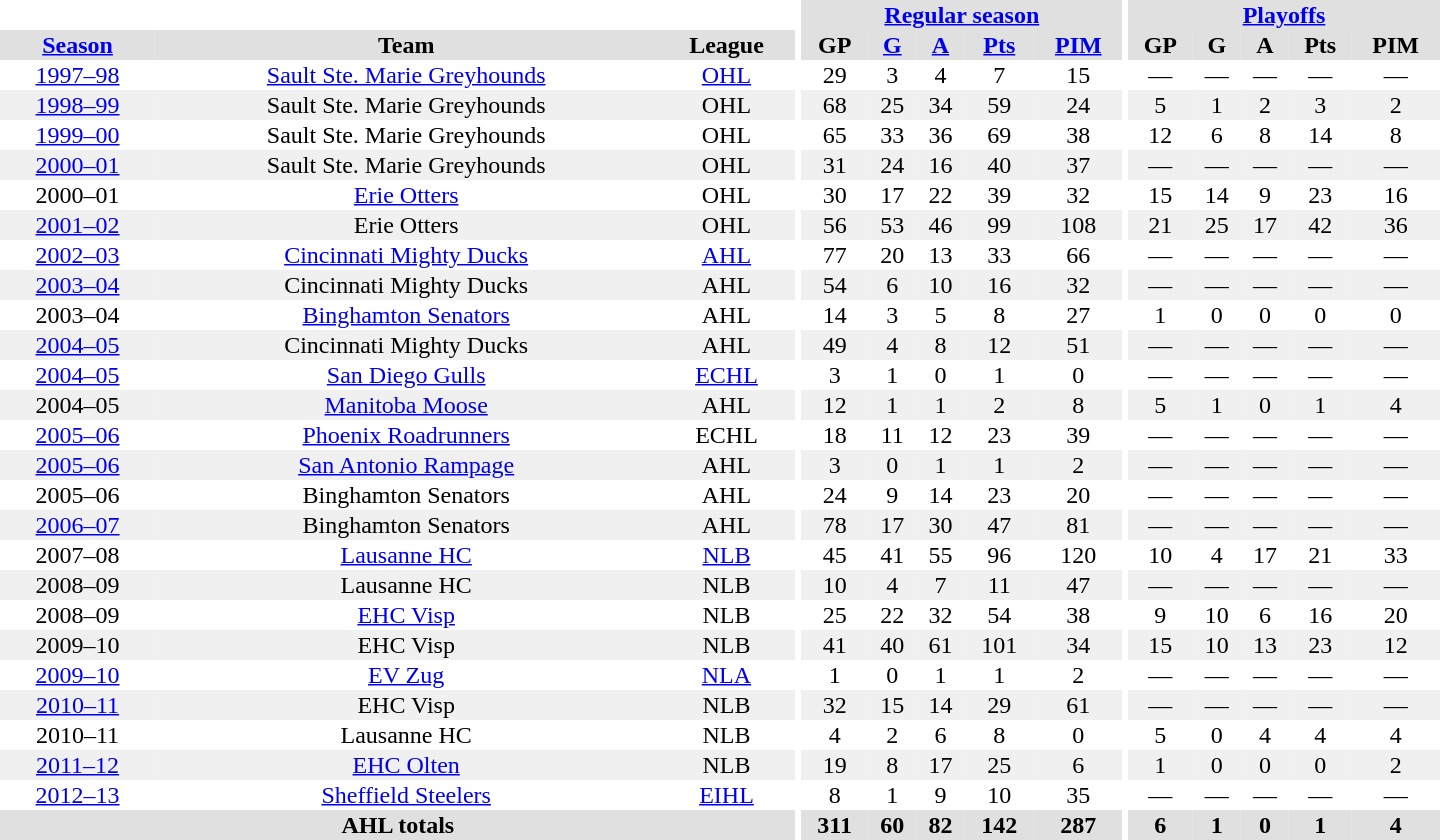<table border="0" cellpadding="1" cellspacing="0" style="text-align:center; width:60em">
<tr bgcolor="#e0e0e0">
<th colspan="3" bgcolor="#ffffff"></th>
<th rowspan="99" bgcolor="#ffffff"></th>
<th colspan="5"><a href='#'>Regular season</a></th>
<th rowspan="99" bgcolor="#ffffff"></th>
<th colspan="5"><a href='#'>Playoffs</a></th>
</tr>
<tr bgcolor="#e0e0e0">
<th><a href='#'>Season</a></th>
<th>Team</th>
<th>League</th>
<th>GP</th>
<th><a href='#'>G</a></th>
<th><a href='#'>A</a></th>
<th><a href='#'>Pts</a></th>
<th><a href='#'>PIM</a></th>
<th>GP</th>
<th>G</th>
<th>A</th>
<th>Pts</th>
<th>PIM</th>
</tr>
<tr>
<td><a href='#'>1997–98</a></td>
<td><a href='#'>Sault Ste. Marie Greyhounds</a></td>
<td><a href='#'>OHL</a></td>
<td>29</td>
<td>3</td>
<td>4</td>
<td>7</td>
<td>15</td>
<td>—</td>
<td>—</td>
<td>—</td>
<td>—</td>
<td>—</td>
</tr>
<tr bgcolor="#f0f0f0">
<td><a href='#'>1998–99</a></td>
<td>Sault Ste. Marie Greyhounds</td>
<td>OHL</td>
<td>68</td>
<td>25</td>
<td>34</td>
<td>59</td>
<td>24</td>
<td>5</td>
<td>1</td>
<td>2</td>
<td>3</td>
<td>2</td>
</tr>
<tr>
<td><a href='#'>1999–00</a></td>
<td>Sault Ste. Marie Greyhounds</td>
<td>OHL</td>
<td>65</td>
<td>33</td>
<td>36</td>
<td>69</td>
<td>38</td>
<td>12</td>
<td>6</td>
<td>8</td>
<td>14</td>
<td>8</td>
</tr>
<tr bgcolor="#f0f0f0">
<td><a href='#'>2000–01</a></td>
<td>Sault Ste. Marie Greyhounds</td>
<td>OHL</td>
<td>31</td>
<td>24</td>
<td>16</td>
<td>40</td>
<td>37</td>
<td>—</td>
<td>—</td>
<td>—</td>
<td>—</td>
<td>—</td>
</tr>
<tr>
<td>2000–01</td>
<td><a href='#'>Erie Otters</a></td>
<td>OHL</td>
<td>30</td>
<td>17</td>
<td>22</td>
<td>39</td>
<td>32</td>
<td>15</td>
<td>14</td>
<td>9</td>
<td>23</td>
<td>16</td>
</tr>
<tr bgcolor="#f0f0f0">
<td><a href='#'>2001–02</a></td>
<td>Erie Otters</td>
<td>OHL</td>
<td>56</td>
<td>53</td>
<td>46</td>
<td>99</td>
<td>108</td>
<td>21</td>
<td>25</td>
<td>17</td>
<td>42</td>
<td>36</td>
</tr>
<tr>
<td><a href='#'>2002–03</a></td>
<td><a href='#'>Cincinnati Mighty Ducks</a></td>
<td><a href='#'>AHL</a></td>
<td>77</td>
<td>20</td>
<td>13</td>
<td>33</td>
<td>66</td>
<td>—</td>
<td>—</td>
<td>—</td>
<td>—</td>
<td>—</td>
</tr>
<tr bgcolor="#f0f0f0">
<td><a href='#'>2003–04</a></td>
<td>Cincinnati Mighty Ducks</td>
<td>AHL</td>
<td>54</td>
<td>6</td>
<td>10</td>
<td>16</td>
<td>32</td>
<td>—</td>
<td>—</td>
<td>—</td>
<td>—</td>
<td>—</td>
</tr>
<tr>
<td>2003–04</td>
<td><a href='#'>Binghamton Senators</a></td>
<td>AHL</td>
<td>14</td>
<td>3</td>
<td>5</td>
<td>8</td>
<td>27</td>
<td>1</td>
<td>0</td>
<td>0</td>
<td>0</td>
<td>0</td>
</tr>
<tr bgcolor="#f0f0f0">
<td><a href='#'>2004–05</a></td>
<td>Cincinnati Mighty Ducks</td>
<td>AHL</td>
<td>49</td>
<td>4</td>
<td>8</td>
<td>12</td>
<td>51</td>
<td>—</td>
<td>—</td>
<td>—</td>
<td>—</td>
<td>—</td>
</tr>
<tr>
<td><a href='#'>2004–05</a></td>
<td><a href='#'>San Diego Gulls</a></td>
<td><a href='#'>ECHL</a></td>
<td>3</td>
<td>1</td>
<td>0</td>
<td>1</td>
<td>0</td>
<td>—</td>
<td>—</td>
<td>—</td>
<td>—</td>
<td>—</td>
</tr>
<tr bgcolor="#f0f0f0">
<td>2004–05</td>
<td><a href='#'>Manitoba Moose</a></td>
<td>AHL</td>
<td>12</td>
<td>1</td>
<td>1</td>
<td>2</td>
<td>8</td>
<td>5</td>
<td>1</td>
<td>0</td>
<td>1</td>
<td>4</td>
</tr>
<tr>
<td><a href='#'>2005–06</a></td>
<td><a href='#'>Phoenix Roadrunners</a></td>
<td>ECHL</td>
<td>18</td>
<td>11</td>
<td>12</td>
<td>23</td>
<td>39</td>
<td>—</td>
<td>—</td>
<td>—</td>
<td>—</td>
<td>—</td>
</tr>
<tr bgcolor="#f0f0f0">
<td><a href='#'>2005–06</a></td>
<td><a href='#'>San Antonio Rampage</a></td>
<td>AHL</td>
<td>3</td>
<td>0</td>
<td>1</td>
<td>1</td>
<td>2</td>
<td>—</td>
<td>—</td>
<td>—</td>
<td>—</td>
<td>—</td>
</tr>
<tr>
<td>2005–06</td>
<td>Binghamton Senators</td>
<td>AHL</td>
<td>24</td>
<td>9</td>
<td>14</td>
<td>23</td>
<td>20</td>
<td>—</td>
<td>—</td>
<td>—</td>
<td>—</td>
<td>—</td>
</tr>
<tr bgcolor="#f0f0f0">
<td><a href='#'>2006–07</a></td>
<td>Binghamton Senators</td>
<td>AHL</td>
<td>78</td>
<td>17</td>
<td>30</td>
<td>47</td>
<td>81</td>
<td>—</td>
<td>—</td>
<td>—</td>
<td>—</td>
<td>—</td>
</tr>
<tr>
<td>2007–08</td>
<td><a href='#'>Lausanne HC</a></td>
<td><a href='#'>NLB</a></td>
<td>45</td>
<td>41</td>
<td>55</td>
<td>96</td>
<td>120</td>
<td>10</td>
<td>4</td>
<td>17</td>
<td>21</td>
<td>33</td>
</tr>
<tr bgcolor="#f0f0f0">
<td>2008–09</td>
<td>Lausanne HC</td>
<td>NLB</td>
<td>10</td>
<td>4</td>
<td>7</td>
<td>11</td>
<td>47</td>
<td>—</td>
<td>—</td>
<td>—</td>
<td>—</td>
<td>—</td>
</tr>
<tr>
<td>2008–09</td>
<td><a href='#'>EHC Visp</a></td>
<td>NLB</td>
<td>25</td>
<td>22</td>
<td>32</td>
<td>54</td>
<td>38</td>
<td>9</td>
<td>10</td>
<td>6</td>
<td>16</td>
<td>20</td>
</tr>
<tr bgcolor="#f0f0f0">
<td>2009–10</td>
<td>EHC Visp</td>
<td>NLB</td>
<td>41</td>
<td>40</td>
<td>61</td>
<td>101</td>
<td>34</td>
<td>15</td>
<td>10</td>
<td>13</td>
<td>23</td>
<td>12</td>
</tr>
<tr>
<td><a href='#'>2009–10</a></td>
<td><a href='#'>EV Zug</a></td>
<td><a href='#'>NLA</a></td>
<td>1</td>
<td>0</td>
<td>1</td>
<td>1</td>
<td>2</td>
<td>—</td>
<td>—</td>
<td>—</td>
<td>—</td>
<td>—</td>
</tr>
<tr bgcolor="#f0f0f0">
<td><a href='#'>2010–11</a></td>
<td>EHC Visp</td>
<td>NLB</td>
<td>32</td>
<td>15</td>
<td>14</td>
<td>29</td>
<td>61</td>
<td>—</td>
<td>—</td>
<td>—</td>
<td>—</td>
<td>—</td>
</tr>
<tr>
<td>2010–11</td>
<td>Lausanne HC</td>
<td>NLB</td>
<td>4</td>
<td>2</td>
<td>6</td>
<td>8</td>
<td>0</td>
<td>5</td>
<td>0</td>
<td>4</td>
<td>4</td>
<td>4</td>
</tr>
<tr bgcolor="#f0f0f0">
<td><a href='#'>2011–12</a></td>
<td><a href='#'>EHC Olten</a></td>
<td>NLB</td>
<td>19</td>
<td>8</td>
<td>17</td>
<td>25</td>
<td>6</td>
<td>1</td>
<td>0</td>
<td>0</td>
<td>0</td>
<td>2</td>
</tr>
<tr>
<td><a href='#'>2012–13</a></td>
<td><a href='#'>Sheffield Steelers</a></td>
<td><a href='#'>EIHL</a></td>
<td>8</td>
<td>1</td>
<td>9</td>
<td>10</td>
<td>35</td>
<td>—</td>
<td>—</td>
<td>—</td>
<td>—</td>
<td>—</td>
</tr>
<tr bgcolor="#e0e0e0">
<th colspan="3">AHL totals</th>
<th>311</th>
<th>60</th>
<th>82</th>
<th>142</th>
<th>287</th>
<th>6</th>
<th>1</th>
<th>0</th>
<th>1</th>
<th>4</th>
</tr>
</table>
